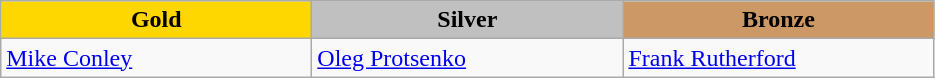<table class="wikitable" style="text-align:left">
<tr align="center">
<td width=200 bgcolor=gold><strong>Gold</strong></td>
<td width=200 bgcolor=silver><strong>Silver</strong></td>
<td width=200 bgcolor=CC9966><strong>Bronze</strong></td>
</tr>
<tr>
<td><a href='#'>Mike Conley</a><br><em></em></td>
<td><a href='#'>Oleg Protsenko</a><br><em></em></td>
<td><a href='#'>Frank Rutherford</a><br><em></em></td>
</tr>
</table>
